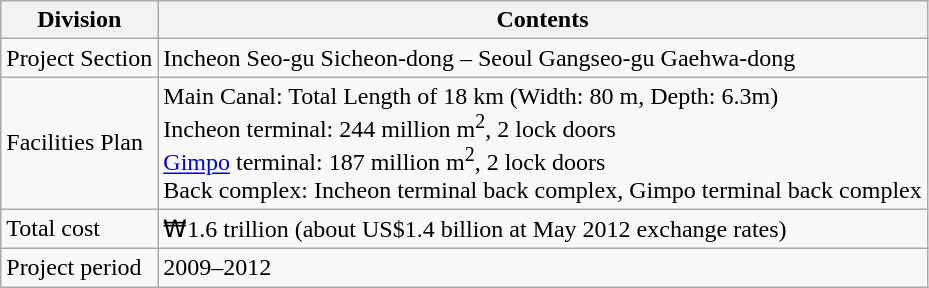<table class="wikitable">
<tr>
<th>Division</th>
<th>Contents</th>
</tr>
<tr>
<td>Project Section</td>
<td>Incheon Seo-gu Sicheon-dong – Seoul Gangseo-gu Gaehwa-dong</td>
</tr>
<tr>
<td>Facilities Plan</td>
<td>Main Canal: Total Length of 18 km (Width: 80 m, Depth: 6.3m)<br>Incheon terminal: 244 million m<sup>2</sup>, 2 lock doors<br><a href='#'>Gimpo</a> terminal: 187 million m<sup>2</sup>, 2 lock doors<br>Back complex: Incheon terminal back complex, Gimpo terminal back complex</td>
</tr>
<tr>
<td>Total cost</td>
<td>₩1.6 trillion (about US$1.4 billion at May 2012 exchange rates)</td>
</tr>
<tr>
<td>Project period</td>
<td>2009–2012</td>
</tr>
</table>
